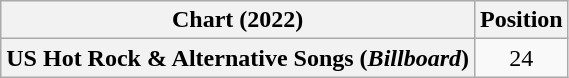<table class="wikitable plainrowheaders" style="text-align:center">
<tr>
<th scope="col">Chart (2022)</th>
<th scope="col">Position</th>
</tr>
<tr>
<th scope="row">US Hot Rock & Alternative Songs (<em>Billboard</em>)</th>
<td>24</td>
</tr>
</table>
